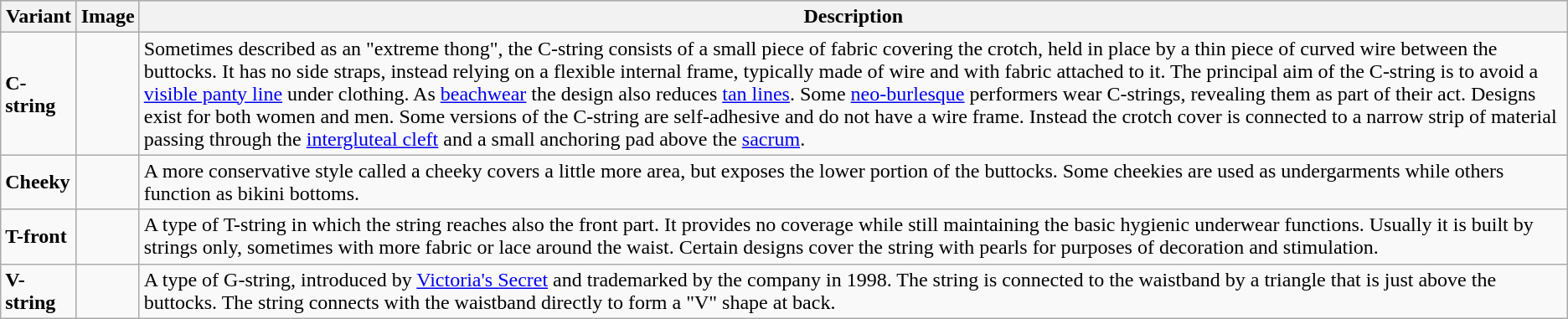<table class="wikitable">
<tr style="background:#ccc; text-align:center;">
<th>Variant</th>
<th>Image</th>
<th>Description</th>
</tr>
<tr>
<td><strong>C-string</strong></td>
<td></td>
<td>Sometimes described as an "extreme thong", the C-string consists of a small piece of fabric covering the crotch, held in place by a thin piece of curved wire between the buttocks. It has no side straps, instead relying on a flexible internal frame, typically made of wire and with fabric attached to it. The principal aim of the C-string is to avoid a <a href='#'>visible panty line</a> under clothing. As <a href='#'>beachwear</a> the design also reduces <a href='#'>tan lines</a>. Some <a href='#'>neo-burlesque</a> performers wear C-strings, revealing them as part of their act. Designs exist for both women and men. Some versions of the C-string are self-adhesive and do not have a wire frame. Instead the crotch cover is connected to a narrow strip of material passing through the <a href='#'>intergluteal cleft</a> and a small anchoring pad above the <a href='#'>sacrum</a>.</td>
</tr>
<tr>
<td><strong>Cheeky</strong></td>
<td></td>
<td>A more conservative style called a cheeky covers a little more area, but exposes the lower portion of the buttocks. Some cheekies are used as undergarments while others function as bikini bottoms.</td>
</tr>
<tr>
<td><strong>T-front</strong></td>
<td></td>
<td>A type of T-string in which the string reaches also the front part. It provides no coverage while still maintaining the basic hygienic underwear functions. Usually it is built by strings only, sometimes with more fabric or lace around the waist. Certain designs cover the string with pearls for purposes of decoration and stimulation.</td>
</tr>
<tr>
<td><strong>V-string</strong></td>
<td></td>
<td>A type of G-string, introduced by <a href='#'>Victoria's Secret</a> and trademarked by the company in 1998. The string is connected to the waistband by a triangle that is just above the buttocks. The string connects with the waistband directly to form a "V" shape at back.</td>
</tr>
</table>
